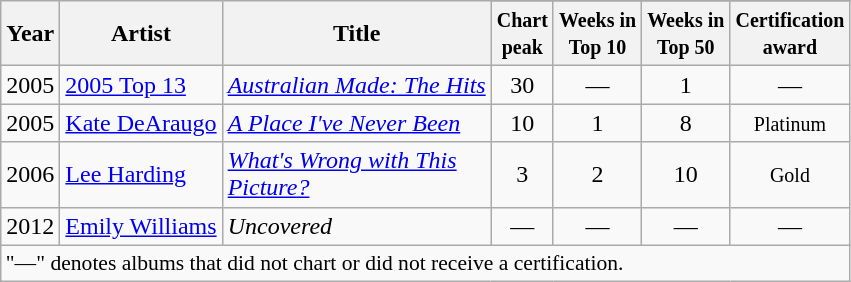<table class="wikitable">
<tr>
<th rowspan="2">Year</th>
<th rowspan="2">Artist</th>
<th rowspan="2">Title</th>
</tr>
<tr>
<th><small>Chart<br>peak</small></th>
<th><small>Weeks in<br>Top 10</small></th>
<th><small>Weeks in<br>Top 50</small></th>
<th><small>Certification<br>award</small></th>
</tr>
<tr>
<td>2005</td>
<td><a href='#'>2005 Top 13</a></td>
<td><em><a href='#'>Australian Made: The Hits</a></em></td>
<td style="text-align:center;">30</td>
<td style="text-align:center;">—</td>
<td style="text-align:center;">1</td>
<td style="text-align:center;">—</td>
</tr>
<tr>
<td>2005</td>
<td><a href='#'>Kate DeAraugo</a></td>
<td><em><a href='#'>A Place I've Never Been</a></em></td>
<td style="text-align:center;">10</td>
<td style="text-align:center;">1</td>
<td style="text-align:center;">8</td>
<td style="text-align:center;"><small>Platinum</small></td>
</tr>
<tr>
<td>2006</td>
<td><a href='#'>Lee Harding</a></td>
<td><em><a href='#'>What's Wrong with This <br>Picture?</a></em></td>
<td style="text-align:center;">3</td>
<td style="text-align:center;">2</td>
<td style="text-align:center;">10</td>
<td style="text-align:center;"><small>Gold</small></td>
</tr>
<tr>
<td>2012</td>
<td><a href='#'>Emily Williams</a></td>
<td><em>Uncovered</em></td>
<td style="text-align:center;">—</td>
<td style="text-align:center;">—</td>
<td style="text-align:center;">—</td>
<td style="text-align:center;">—</td>
</tr>
<tr>
<td colspan="7" style="font-size:90%" style="text-align:center;">"—" denotes albums that did not chart or did not receive a certification.</td>
</tr>
</table>
